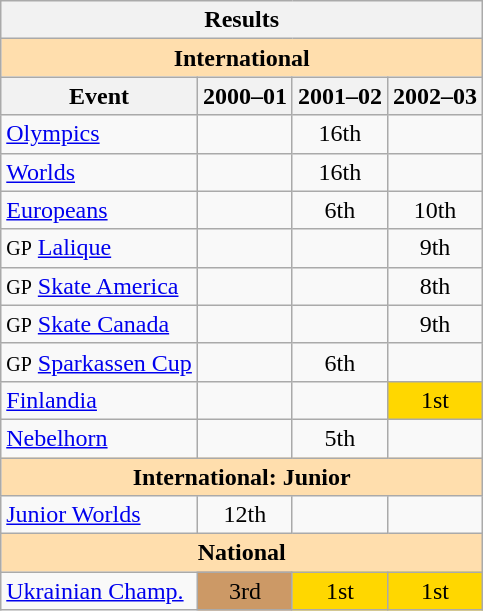<table class="wikitable" style="text-align:center">
<tr>
<th colspan=4 align=center><strong>Results</strong></th>
</tr>
<tr>
<th style="background-color: #ffdead; " colspan=4 align=center><strong>International</strong></th>
</tr>
<tr>
<th>Event</th>
<th>2000–01</th>
<th>2001–02</th>
<th>2002–03</th>
</tr>
<tr>
<td align=left><a href='#'>Olympics</a></td>
<td></td>
<td>16th</td>
<td></td>
</tr>
<tr>
<td align=left><a href='#'>Worlds</a></td>
<td></td>
<td>16th</td>
<td></td>
</tr>
<tr>
<td align=left><a href='#'>Europeans</a></td>
<td></td>
<td>6th</td>
<td>10th</td>
</tr>
<tr>
<td align=left><small>GP</small> <a href='#'>Lalique</a></td>
<td></td>
<td></td>
<td>9th</td>
</tr>
<tr>
<td align=left><small>GP</small> <a href='#'>Skate America</a></td>
<td></td>
<td></td>
<td>8th</td>
</tr>
<tr>
<td align=left><small>GP</small> <a href='#'>Skate Canada</a></td>
<td></td>
<td></td>
<td>9th</td>
</tr>
<tr>
<td align=left><small>GP</small> <a href='#'>Sparkassen Cup</a></td>
<td></td>
<td>6th</td>
<td></td>
</tr>
<tr>
<td align=left><a href='#'>Finlandia</a></td>
<td></td>
<td></td>
<td bgcolor=gold>1st</td>
</tr>
<tr>
<td align=left><a href='#'>Nebelhorn</a></td>
<td></td>
<td>5th</td>
<td></td>
</tr>
<tr>
<th style="background-color: #ffdead; " colspan=4 align=center><strong>International: Junior</strong></th>
</tr>
<tr>
<td align=left><a href='#'>Junior Worlds</a></td>
<td>12th</td>
<td></td>
<td></td>
</tr>
<tr>
<th style="background-color: #ffdead; " colspan=4 align=center><strong>National</strong></th>
</tr>
<tr>
<td align=left><a href='#'>Ukrainian Champ.</a></td>
<td bgcolor=cc9966>3rd</td>
<td bgcolor=gold>1st</td>
<td bgcolor=gold>1st</td>
</tr>
</table>
